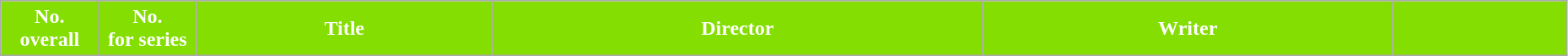<table class="wikitable plainrowheaders" style="width:98%;">
<tr>
<th style="background: #84DE02; color:#ffffff" width="70">No. <br>overall</th>
<th style="background:#84DE02; color:#ffffff" width="70">No. <br>for series</th>
<th style="background: #84DE02; color:#ffffff">Title</th>
<th style="background: #84DE02; color:#ffffff">Director</th>
<th style="background: #84DE02; color:#ffffff">Writer</th>
<th width="130" style="background: #84DE02; color:#ffffff"><br>








</th>
</tr>
</table>
